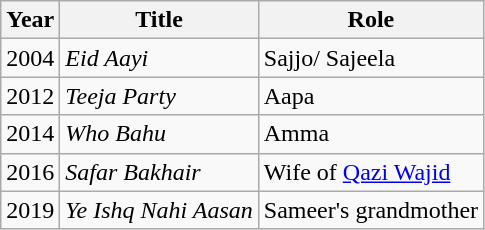<table class="wikitable sortable plainrowheaders">
<tr style="text-align:center;">
<th scope="col">Year</th>
<th scope="col">Title</th>
<th scope="col">Role</th>
</tr>
<tr>
<td>2004</td>
<td><em>Eid Aayi</em></td>
<td>Sajjo/ Sajeela</td>
</tr>
<tr>
<td>2012</td>
<td><em>Teeja Party</em></td>
<td>Aapa</td>
</tr>
<tr>
<td>2014</td>
<td><em>Who Bahu</em></td>
<td>Amma</td>
</tr>
<tr>
<td>2016</td>
<td><em>Safar Bakhair</em></td>
<td>Wife of <a href='#'>Qazi Wajid</a></td>
</tr>
<tr>
<td>2019</td>
<td><em>Ye Ishq Nahi Aasan</em></td>
<td>Sameer's grandmother</td>
</tr>
</table>
